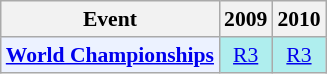<table class="wikitable" style="font-size: 90%; text-align:center">
<tr>
<th>Event</th>
<th>2009</th>
<th>2010</th>
</tr>
<tr>
<td bgcolor="#ECF2FF"; align="left"><strong><a href='#'>World Championships</a></strong></td>
<td bgcolor=AFEEEE><a href='#'>R3</a></td>
<td bgcolor=AFEEEE><a href='#'>R3</a></td>
</tr>
</table>
